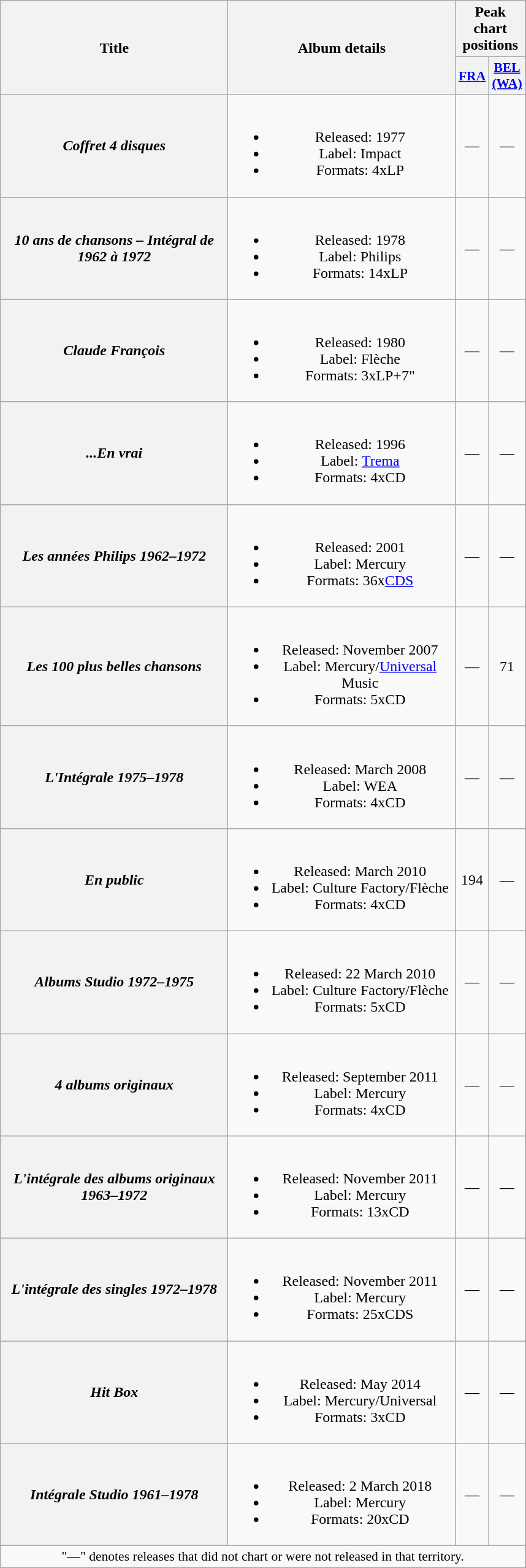<table class="wikitable plainrowheaders" style="text-align:center;">
<tr>
<th rowspan="2" scope="col" style="width:15em;">Title</th>
<th rowspan="2" scope="col" style="width:15em;">Album details</th>
<th colspan="2">Peak chart positions</th>
</tr>
<tr>
<th scope="col" style="width:2em;font-size:90%;"><a href='#'>FRA</a><br></th>
<th scope="col" style="width:2em;font-size:90%;"><a href='#'>BEL (WA)</a><br></th>
</tr>
<tr>
<th scope="row"><em>Coffret 4 disques</em></th>
<td><br><ul><li>Released: 1977</li><li>Label: Impact</li><li>Formats: 4xLP</li></ul></td>
<td>—</td>
<td>—</td>
</tr>
<tr>
<th scope="row"><em>10 ans de chansons – Intégral de 1962 à 1972</em></th>
<td><br><ul><li>Released: 1978</li><li>Label: Philips</li><li>Formats: 14xLP</li></ul></td>
<td>—</td>
<td>—</td>
</tr>
<tr>
<th scope="row"><em>Claude François</em></th>
<td><br><ul><li>Released: 1980</li><li>Label: Flèche</li><li>Formats: 3xLP+7"</li></ul></td>
<td>—</td>
<td>—</td>
</tr>
<tr>
<th scope="row"><em>...En vrai</em></th>
<td><br><ul><li>Released: 1996</li><li>Label: <a href='#'>Trema</a></li><li>Formats: 4xCD</li></ul></td>
<td>—</td>
<td>—</td>
</tr>
<tr>
<th scope="row"><em>Les années Philips 1962–1972</em></th>
<td><br><ul><li>Released: 2001</li><li>Label: Mercury</li><li>Formats: 36x<a href='#'>CDS</a></li></ul></td>
<td>—</td>
<td>—</td>
</tr>
<tr>
<th scope="row"><em>Les 100 plus belles chansons</em></th>
<td><br><ul><li>Released: November 2007</li><li>Label: Mercury/<a href='#'>Universal</a> Music</li><li>Formats: 5xCD</li></ul></td>
<td>—</td>
<td>71</td>
</tr>
<tr>
<th scope="row"><em>L'Intégrale 1975–1978</em></th>
<td><br><ul><li>Released: March 2008</li><li>Label: WEA</li><li>Formats: 4xCD</li></ul></td>
<td>—</td>
<td>—</td>
</tr>
<tr>
<th scope="row"><em>En public</em></th>
<td><br><ul><li>Released: March 2010</li><li>Label: Culture Factory/Flèche</li><li>Formats: 4xCD</li></ul></td>
<td>194</td>
<td>—</td>
</tr>
<tr>
<th scope="row"><em>Albums Studio 1972–1975</em></th>
<td><br><ul><li>Released: 22 March 2010</li><li>Label: Culture Factory/Flèche</li><li>Formats: 5xCD</li></ul></td>
<td>—</td>
<td>—</td>
</tr>
<tr>
<th scope="row"><em>4 albums originaux</em></th>
<td><br><ul><li>Released: September 2011</li><li>Label: Mercury</li><li>Formats: 4xCD</li></ul></td>
<td>—</td>
<td>—</td>
</tr>
<tr>
<th scope="row"><em>L'intégrale des albums originaux 1963–1972</em></th>
<td><br><ul><li>Released: November 2011</li><li>Label: Mercury</li><li>Formats: 13xCD</li></ul></td>
<td>—</td>
<td>—</td>
</tr>
<tr>
<th scope="row"><em>L'intégrale des singles 1972–1978</em></th>
<td><br><ul><li>Released: November 2011</li><li>Label: Mercury</li><li>Formats: 25xCDS</li></ul></td>
<td>—</td>
<td>—</td>
</tr>
<tr>
<th scope="row"><em>Hit Box</em></th>
<td><br><ul><li>Released: May 2014</li><li>Label: Mercury/Universal</li><li>Formats: 3xCD</li></ul></td>
<td>—</td>
<td>—</td>
</tr>
<tr>
<th scope="row"><em>Intégrale Studio 1961–1978</em></th>
<td><br><ul><li>Released: 2 March 2018</li><li>Label: Mercury</li><li>Formats: 20xCD</li></ul></td>
<td>—</td>
<td>—</td>
</tr>
<tr>
<td colspan="4" style="font-size:90%">"—" denotes releases that did not chart or were not released in that territory.</td>
</tr>
</table>
